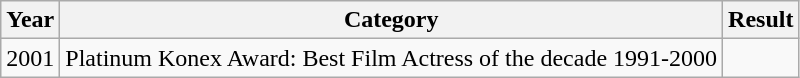<table class="wikitable">
<tr>
<th>Year</th>
<th>Category</th>
<th>Result</th>
</tr>
<tr>
<td>2001</td>
<td>Platinum Konex Award: Best Film Actress of the decade 1991-2000</td>
<td></td>
</tr>
</table>
